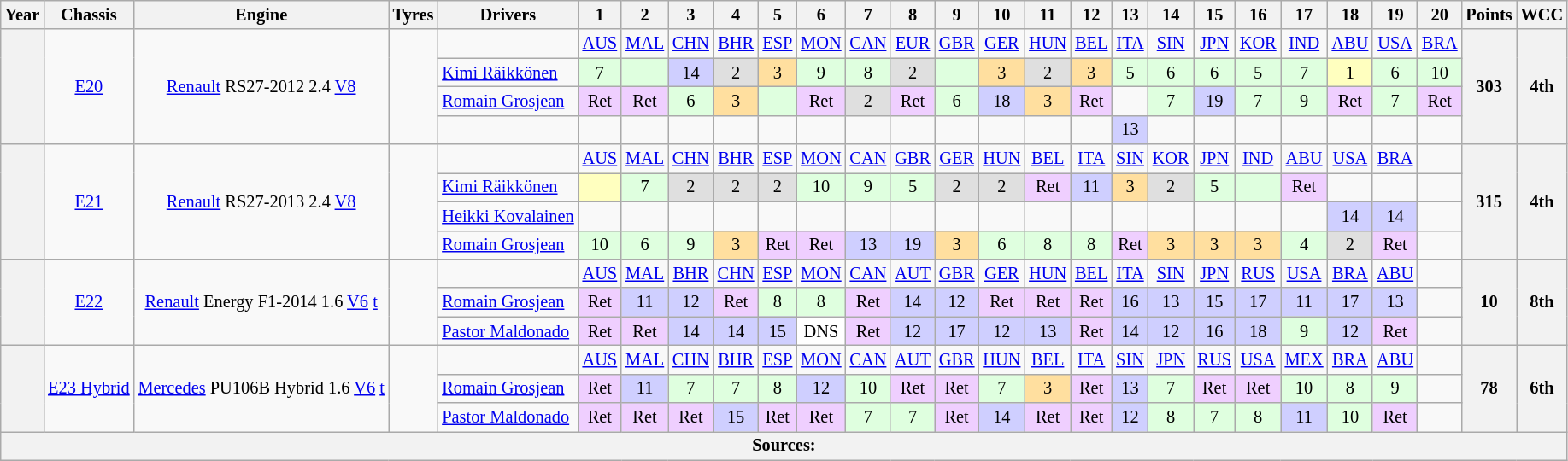<table class="wikitable" style="text-align:center; font-size:85%;">
<tr>
<th>Year</th>
<th>Chassis</th>
<th>Engine</th>
<th>Tyres</th>
<th>Drivers</th>
<th>1</th>
<th>2</th>
<th>3</th>
<th>4</th>
<th>5</th>
<th>6</th>
<th>7</th>
<th>8</th>
<th>9</th>
<th>10</th>
<th>11</th>
<th>12</th>
<th>13</th>
<th>14</th>
<th>15</th>
<th>16</th>
<th>17</th>
<th>18</th>
<th>19</th>
<th>20</th>
<th>Points</th>
<th>WCC</th>
</tr>
<tr>
<th rowspan="4"></th>
<td rowspan="4"><a href='#'>E20</a></td>
<td rowspan="4"><a href='#'>Renault</a> RS27-2012 2.4 <a href='#'>V8</a></td>
<td rowspan="4"></td>
<td></td>
<td><a href='#'>AUS</a></td>
<td><a href='#'>MAL</a></td>
<td><a href='#'>CHN</a></td>
<td><a href='#'>BHR</a></td>
<td><a href='#'>ESP</a></td>
<td><a href='#'>MON</a></td>
<td><a href='#'>CAN</a></td>
<td><a href='#'>EUR</a></td>
<td><a href='#'>GBR</a></td>
<td><a href='#'>GER</a></td>
<td><a href='#'>HUN</a></td>
<td><a href='#'>BEL</a></td>
<td><a href='#'>ITA</a></td>
<td><a href='#'>SIN</a></td>
<td><a href='#'>JPN</a></td>
<td><a href='#'>KOR</a></td>
<td><a href='#'>IND</a></td>
<td><a href='#'>ABU</a></td>
<td><a href='#'>USA</a></td>
<td><a href='#'>BRA</a></td>
<th rowspan="4">303</th>
<th rowspan="4">4th</th>
</tr>
<tr>
<td align="left"> <a href='#'>Kimi Räikkönen</a></td>
<td style="background-color:#dfffdf">7</td>
<td style="background-color:#dfffdf"></td>
<td style="background-color:#cfcfff">14</td>
<td style="background-color:#DFDFDF">2</td>
<td style="background-color:#FFDF9F">3</td>
<td style="background-color:#dfffdf">9</td>
<td style="background-color:#dfffdf">8</td>
<td style="background-color:#DFDFDF">2</td>
<td style="background-color:#dfffdf"></td>
<td style="background-color:#FFDF9F">3</td>
<td style="background-color:#DFDFDF">2</td>
<td style="background-color:#FFDF9F">3</td>
<td style="background-color:#dfffdf">5</td>
<td style="background-color:#dfffdf">6</td>
<td style="background-color:#dfffdf">6</td>
<td style="background-color:#dfffdf">5</td>
<td style="background-color:#dfffdf">7</td>
<td style="background-color:#ffffbf">1</td>
<td style="background-color:#dfffdf">6</td>
<td style="background-color:#dfffdf">10</td>
</tr>
<tr>
<td align="left"> <a href='#'>Romain Grosjean</a></td>
<td style="background-color:#efcfff">Ret</td>
<td style="background-color:#efcfff">Ret</td>
<td style="background-color:#dfffdf">6</td>
<td style="background-color:#FFDF9F">3</td>
<td style="background-color:#dfffdf"></td>
<td style="background-color:#efcfff">Ret</td>
<td style="background-color:#DFDFDF">2</td>
<td style="background-color:#efcfff">Ret</td>
<td style="background-color:#dfffdf">6</td>
<td style="background-color:#cfcfff">18</td>
<td style="background-color:#FFDF9F">3</td>
<td style="background-color:#efcfff">Ret</td>
<td></td>
<td style="background-color:#dfffdf">7</td>
<td style="background-color:#cfcfff">19</td>
<td style="background-color:#dfffdf">7</td>
<td style="background-color:#dfffdf">9</td>
<td style="background-color:#efcfff">Ret</td>
<td style="background-color:#dfffdf">7</td>
<td style="background-color:#efcfff">Ret</td>
</tr>
<tr>
<td align="left"></td>
<td></td>
<td></td>
<td></td>
<td></td>
<td></td>
<td></td>
<td></td>
<td></td>
<td></td>
<td></td>
<td></td>
<td></td>
<td style="background-color:#cfcfff">13</td>
<td></td>
<td></td>
<td></td>
<td></td>
<td></td>
<td></td>
<td></td>
</tr>
<tr>
<th rowspan="4"></th>
<td rowspan="4"><a href='#'>E21</a></td>
<td rowspan="4"><a href='#'>Renault</a> RS27-2013 2.4 <a href='#'>V8</a></td>
<td rowspan="4"></td>
<td></td>
<td><a href='#'>AUS</a></td>
<td><a href='#'>MAL</a></td>
<td><a href='#'>CHN</a></td>
<td><a href='#'>BHR</a></td>
<td><a href='#'>ESP</a></td>
<td><a href='#'>MON</a></td>
<td><a href='#'>CAN</a></td>
<td><a href='#'>GBR</a></td>
<td><a href='#'>GER</a></td>
<td><a href='#'>HUN</a></td>
<td><a href='#'>BEL</a></td>
<td><a href='#'>ITA</a></td>
<td><a href='#'>SIN</a></td>
<td><a href='#'>KOR</a></td>
<td><a href='#'>JPN</a></td>
<td><a href='#'>IND</a></td>
<td><a href='#'>ABU</a></td>
<td><a href='#'>USA</a></td>
<td><a href='#'>BRA</a></td>
<td></td>
<th rowspan="4">315</th>
<th rowspan="4">4th</th>
</tr>
<tr>
<td align="left"> <a href='#'>Kimi Räikkönen</a></td>
<td style="background-color:#ffffbf"></td>
<td style="background-color:#dfffdf">7</td>
<td style="background-color:#DFDFDF">2</td>
<td style="background-color:#DFDFDF">2</td>
<td style="background-color:#DFDFDF">2</td>
<td style="background-color:#dfffdf">10</td>
<td style="background-color:#dfffdf">9</td>
<td style="background-color:#dfffdf">5</td>
<td style="background-color:#DFDFDF">2</td>
<td style="background-color:#DFDFDF">2</td>
<td style="background-color:#efcfff">Ret</td>
<td style="background-color:#cfcfff">11</td>
<td style="background-color:#FFDF9F">3</td>
<td style="background-color:#DFDFDF">2</td>
<td style="background-color:#dfffdf">5</td>
<td style="background-color:#dfffdf"></td>
<td style="background-color:#efcfff">Ret</td>
<td></td>
<td></td>
<td></td>
</tr>
<tr>
<td align="left"> <a href='#'>Heikki Kovalainen</a></td>
<td></td>
<td></td>
<td></td>
<td></td>
<td></td>
<td></td>
<td></td>
<td></td>
<td></td>
<td></td>
<td></td>
<td></td>
<td></td>
<td></td>
<td></td>
<td></td>
<td></td>
<td style="background-color:#cfcfff">14</td>
<td style="background-color:#cfcfff">14</td>
<td></td>
</tr>
<tr>
<td align="left"> <a href='#'>Romain Grosjean</a></td>
<td style="background-color:#dfffdf">10</td>
<td style="background-color:#dfffdf">6</td>
<td style="background-color:#dfffdf">9</td>
<td style="background-color:#FFDF9F">3</td>
<td style="background-color:#efcfff">Ret</td>
<td style="background-color:#efcfff">Ret</td>
<td style="background-color:#cfcfff">13</td>
<td style="background-color:#cfcfff">19</td>
<td style="background-color:#FFDF9F">3</td>
<td style="background-color:#dfffdf">6</td>
<td style="background-color:#dfffdf">8</td>
<td style="background-color:#dfffdf">8</td>
<td style="background-color:#efcfff">Ret</td>
<td style="background-color:#FFDF9F">3</td>
<td style="background-color:#FFDF9F">3</td>
<td style="background-color:#FFDF9F">3</td>
<td style="background-color:#dfffdf">4</td>
<td style="background-color:#DFDFDF">2</td>
<td style="background-color:#efcfff">Ret</td>
<td></td>
</tr>
<tr>
<th rowspan="3"></th>
<td rowspan="3"><a href='#'>E22</a></td>
<td rowspan="3"><a href='#'>Renault</a> Energy F1-2014 1.6 <a href='#'>V6</a> <a href='#'>t</a></td>
<td rowspan="3"></td>
<td></td>
<td><a href='#'>AUS</a></td>
<td><a href='#'>MAL</a></td>
<td><a href='#'>BHR</a></td>
<td><a href='#'>CHN</a></td>
<td><a href='#'>ESP</a></td>
<td><a href='#'>MON</a></td>
<td><a href='#'>CAN</a></td>
<td><a href='#'>AUT</a></td>
<td><a href='#'>GBR</a></td>
<td><a href='#'>GER</a></td>
<td><a href='#'>HUN</a></td>
<td><a href='#'>BEL</a></td>
<td><a href='#'>ITA</a></td>
<td><a href='#'>SIN</a></td>
<td><a href='#'>JPN</a></td>
<td><a href='#'>RUS</a></td>
<td><a href='#'>USA</a></td>
<td><a href='#'>BRA</a></td>
<td><a href='#'>ABU</a></td>
<td></td>
<th rowspan="3">10</th>
<th rowspan="3">8th</th>
</tr>
<tr>
<td align="left"> <a href='#'>Romain Grosjean</a></td>
<td style="background:#efcfff;">Ret</td>
<td style="background:#cfcfff;">11</td>
<td style="background:#cfcfff;">12</td>
<td style="background:#efcfff;">Ret</td>
<td style="background:#dfffdf;">8</td>
<td style="background:#dfffdf;">8</td>
<td style="background:#efcfff;">Ret</td>
<td style="background:#cfcfff;">14</td>
<td style="background:#cfcfff;">12</td>
<td style="background:#efcfff;">Ret</td>
<td style="background:#efcfff;">Ret</td>
<td style="background:#efcfff;">Ret</td>
<td style="background:#cfcfff;">16</td>
<td style="background:#cfcfff;">13</td>
<td style="background:#cfcfff;">15</td>
<td style="background:#cfcfff;">17</td>
<td style="background:#cfcfff;">11</td>
<td style="background:#cfcfff;">17</td>
<td style="background:#cfcfff;">13</td>
<td></td>
</tr>
<tr>
<td align="left"> <a href='#'>Pastor Maldonado</a></td>
<td style="background:#efcfff;">Ret</td>
<td style="background:#efcfff;">Ret</td>
<td style="background:#cfcfff;">14</td>
<td style="background:#cfcfff;">14</td>
<td style="background:#cfcfff;">15</td>
<td style="background:#ffffff;">DNS</td>
<td style="background:#efcfff;">Ret</td>
<td style="background:#cfcfff;">12</td>
<td style="background:#cfcfff;">17</td>
<td style="background:#cfcfff;">12</td>
<td style="background:#cfcfff;">13</td>
<td style="background:#efcfff;">Ret</td>
<td style="background:#cfcfff;">14</td>
<td style="background:#cfcfff;">12</td>
<td style="background:#cfcfff;">16</td>
<td style="background:#cfcfff;">18</td>
<td style="background:#dfffdf;">9</td>
<td style="background:#cfcfff;">12</td>
<td style="background:#efcfff;">Ret</td>
<td></td>
</tr>
<tr>
<th rowspan="3"></th>
<td rowspan="3"><a href='#'>E23 Hybrid</a></td>
<td rowspan="3"><a href='#'>Mercedes</a> PU106B Hybrid 1.6 <a href='#'>V6</a> <a href='#'>t</a></td>
<td rowspan="3"></td>
<td></td>
<td><a href='#'>AUS</a></td>
<td><a href='#'>MAL</a></td>
<td><a href='#'>CHN</a></td>
<td><a href='#'>BHR</a></td>
<td><a href='#'>ESP</a></td>
<td><a href='#'>MON</a></td>
<td><a href='#'>CAN</a></td>
<td><a href='#'>AUT</a></td>
<td><a href='#'>GBR</a></td>
<td><a href='#'>HUN</a></td>
<td><a href='#'>BEL</a></td>
<td><a href='#'>ITA</a></td>
<td><a href='#'>SIN</a></td>
<td><a href='#'>JPN</a></td>
<td><a href='#'>RUS</a></td>
<td><a href='#'>USA</a></td>
<td><a href='#'>MEX</a></td>
<td><a href='#'>BRA</a></td>
<td><a href='#'>ABU</a></td>
<td></td>
<th rowspan="3">78</th>
<th rowspan="3">6th</th>
</tr>
<tr>
<td align="left"> <a href='#'>Romain Grosjean</a></td>
<td style="background-color:#efcfff">Ret</td>
<td style="background-color:#cfcfff">11</td>
<td style="background-color:#dfffdf">7</td>
<td style="background-color:#dfffdf">7</td>
<td style="background-color:#dfffdf">8</td>
<td style="background-color:#cfcfff">12</td>
<td style="background-color:#dfffdf">10</td>
<td style="background-color:#efcfff">Ret</td>
<td style="background-color:#efcfff">Ret</td>
<td style="background-color:#dfffdf">7</td>
<td style="background-color:#ffdf9f">3</td>
<td style="background-color:#efcfff">Ret</td>
<td style="background-color:#cfcfff">13</td>
<td style="background-color:#dfffdf">7</td>
<td style="background-color:#efcfff">Ret</td>
<td style="background-color:#efcfff">Ret</td>
<td style="background-color:#dfffdf">10</td>
<td style="background-color:#dfffdf">8</td>
<td style="background-color:#dfffdf">9</td>
<td></td>
</tr>
<tr>
<td align="left"> <a href='#'>Pastor Maldonado</a></td>
<td style="background-color:#efcfff">Ret</td>
<td style="background-color:#efcfff">Ret</td>
<td style="background-color:#efcfff">Ret</td>
<td style="background-color:#cfcfff">15</td>
<td style="background-color:#efcfff">Ret</td>
<td style="background-color:#efcfff">Ret</td>
<td style="background-color:#dfffdf">7</td>
<td style="background-color:#dfffdf">7</td>
<td style="background-color:#efcfff">Ret</td>
<td style="background-color:#cfcfff">14</td>
<td style="background-color:#efcfff">Ret</td>
<td style="background-color:#efcfff">Ret</td>
<td style="background-color:#cfcfff">12</td>
<td style="background-color:#dfffdf">8</td>
<td style="background-color:#dfffdf">7</td>
<td style="background-color:#dfffdf">8</td>
<td style="background-color:#cfcfff">11</td>
<td style="background-color:#dfffdf">10</td>
<td style="background-color:#efcfff">Ret</td>
<td></td>
</tr>
<tr>
<th colspan="27">Sources:</th>
</tr>
</table>
